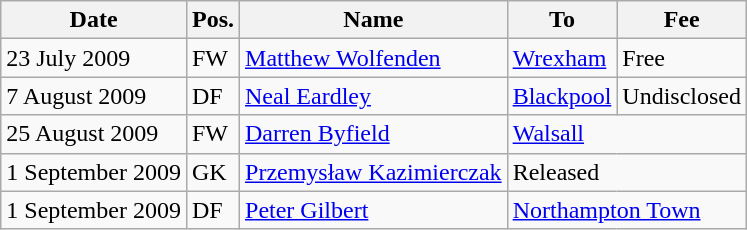<table class="wikitable">
<tr>
<th>Date</th>
<th>Pos.</th>
<th>Name</th>
<th>To</th>
<th>Fee</th>
</tr>
<tr>
<td>23 July 2009</td>
<td>FW</td>
<td><a href='#'>Matthew Wolfenden</a></td>
<td><a href='#'>Wrexham</a></td>
<td>Free</td>
</tr>
<tr>
<td>7 August 2009</td>
<td>DF</td>
<td><a href='#'>Neal Eardley</a></td>
<td><a href='#'>Blackpool</a></td>
<td>Undisclosed</td>
</tr>
<tr>
<td>25 August 2009</td>
<td>FW</td>
<td><a href='#'>Darren Byfield</a></td>
<td colspan=2><a href='#'>Walsall</a></td>
</tr>
<tr>
<td>1 September 2009</td>
<td>GK</td>
<td><a href='#'>Przemysław Kazimierczak</a></td>
<td colspan=2>Released</td>
</tr>
<tr>
<td>1 September 2009</td>
<td>DF</td>
<td><a href='#'>Peter Gilbert</a></td>
<td colspan=2><a href='#'>Northampton Town</a></td>
</tr>
</table>
